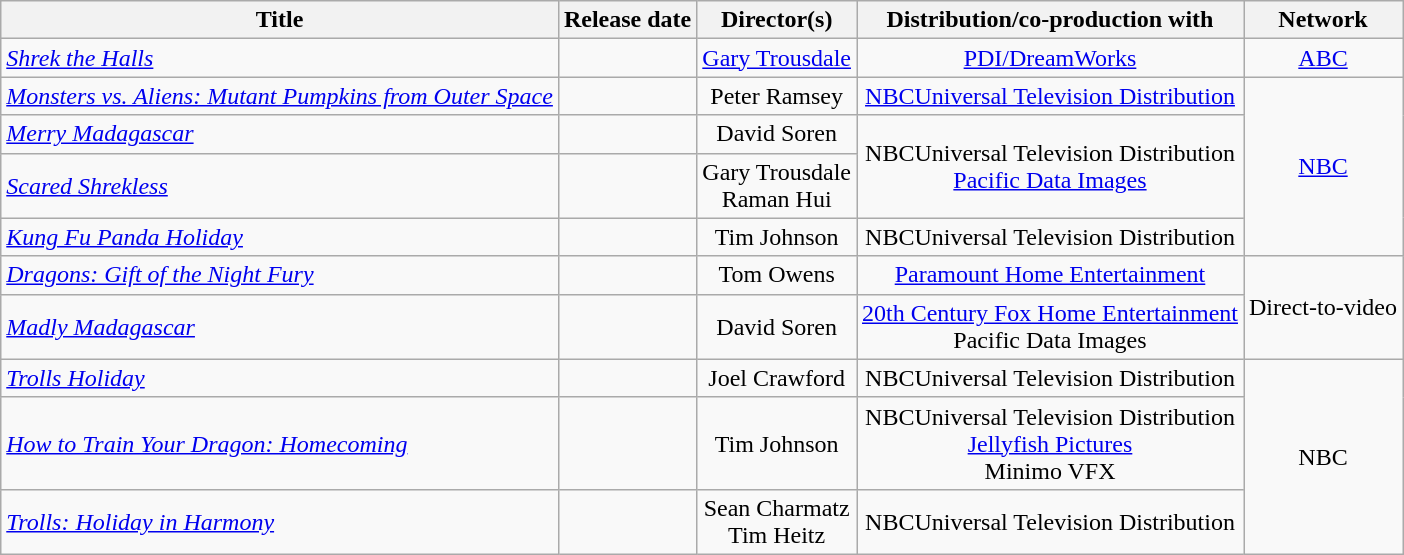<table class="wikitable sortable" style="text-align: center;">
<tr>
<th>Title</th>
<th>Release date</th>
<th>Director(s)</th>
<th>Distribution/co-production with</th>
<th>Network</th>
</tr>
<tr>
<td style="text-align:left;"><em><a href='#'>Shrek the Halls</a></em></td>
<td></td>
<td style="text-align:center;"><a href='#'>Gary Trousdale</a></td>
<td style="text-align:center;"><a href='#'>PDI/DreamWorks</a></td>
<td style="text-align:center;"><a href='#'>ABC</a></td>
</tr>
<tr>
<td style="text-align:left;"><em><a href='#'>Monsters vs. Aliens: Mutant Pumpkins from Outer Space</a></em></td>
<td></td>
<td style="text-align:center;">Peter Ramsey</td>
<td style="text-align:center;"><a href='#'>NBCUniversal Television Distribution</a></td>
<td rowspan="4" style="text-align:center;"><a href='#'>NBC</a></td>
</tr>
<tr>
<td style="text-align:left;"><em><a href='#'>Merry Madagascar</a></em></td>
<td></td>
<td style="text-align:center;">David Soren</td>
<td rowspan="2" style="text-align:center;">NBCUniversal Television Distribution<br><a href='#'>Pacific Data Images</a></td>
</tr>
<tr>
<td style="text-align:left;"><em><a href='#'>Scared Shrekless</a></em></td>
<td></td>
<td style="text-align:center;">Gary Trousdale<br>Raman Hui</td>
</tr>
<tr>
<td style="text-align:left;"><em><a href='#'>Kung Fu Panda Holiday</a></em></td>
<td></td>
<td style="text-align:center;">Tim Johnson</td>
<td style="text-align:center;">NBCUniversal Television Distribution</td>
</tr>
<tr>
<td style="text-align:left;"><em><a href='#'>Dragons: Gift of the Night Fury</a></em></td>
<td></td>
<td style="text-align:center;">Tom Owens</td>
<td style="text-align:center;"><a href='#'>Paramount Home Entertainment</a></td>
<td rowspan="2" style="text-align:center;">Direct-to-video</td>
</tr>
<tr>
<td style="text-align:left;"><em><a href='#'>Madly Madagascar</a></em></td>
<td></td>
<td style="text-align:center;">David Soren</td>
<td style="text-align:center;"><a href='#'>20th Century Fox Home Entertainment</a><br>Pacific Data Images</td>
</tr>
<tr>
<td style="text-align:left;"><em><a href='#'>Trolls Holiday</a></em></td>
<td></td>
<td style="text-align:center;">Joel Crawford</td>
<td style="text-align:center;">NBCUniversal Television Distribution</td>
<td rowspan="3" style="text-align:center;">NBC</td>
</tr>
<tr>
<td style="text-align:left;"><em><a href='#'>How to Train Your Dragon: Homecoming</a></em></td>
<td></td>
<td style="text-align:center;">Tim Johnson</td>
<td style="text-align:center;">NBCUniversal Television Distribution<br><a href='#'>Jellyfish Pictures</a><br>Minimo VFX</td>
</tr>
<tr>
<td style="text-align:left;"><em><a href='#'>Trolls: Holiday in Harmony</a></em></td>
<td></td>
<td style="text-align:center;">Sean Charmatz<br>Tim Heitz</td>
<td style="text-align:center;">NBCUniversal Television Distribution</td>
</tr>
</table>
